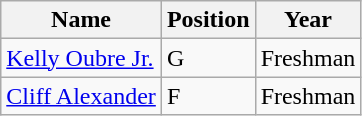<table class="wikitable">
<tr>
<th>Name</th>
<th>Position</th>
<th>Year</th>
</tr>
<tr>
<td><a href='#'>Kelly Oubre Jr.</a></td>
<td>G</td>
<td>Freshman</td>
</tr>
<tr>
<td><a href='#'>Cliff Alexander</a></td>
<td>F</td>
<td>Freshman</td>
</tr>
</table>
